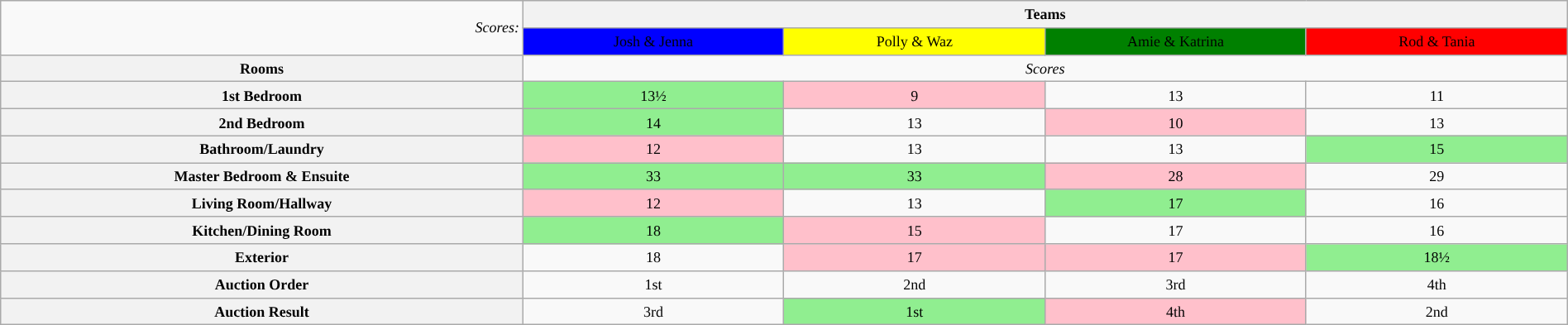<table class="wikitable" style="text-align: center; font-size: 9pt; line-height:16px; width:100%">
<tr>
<td style="width:10%; text-align:right;" rowspan="2"><em>Scores:</em></td>
<th colspan="4">Teams</th>
</tr>
<tr>
<td style="width:5%;" bgcolor="blue" style="color:white;">Josh & Jenna</td>
<td style="width:5%;" bgcolor="yellow" style="color:black;">Polly & Waz</td>
<td style="width:5%;" bgcolor="green" style="color:white;">Amie & Katrina</td>
<td style="width:5%;" bgcolor="red" style="color:white;">Rod & Tania</td>
</tr>
<tr>
<th>Rooms</th>
<td colspan="4"><em>Scores</em></td>
</tr>
<tr>
<th style="width:5%;">1st Bedroom</th>
<td bgcolor="lightgreen">13½</td>
<td bgcolor="pink">9</td>
<td>13</td>
<td>11</td>
</tr>
<tr>
<th style="width:5%;">2nd Bedroom</th>
<td bgcolor="lightgreen">14</td>
<td>13</td>
<td bgcolor="pink">10</td>
<td>13</td>
</tr>
<tr>
<th style="width:5%;">Bathroom/Laundry</th>
<td bgcolor="pink">12</td>
<td>13</td>
<td>13</td>
<td bgcolor="lightgreen">15</td>
</tr>
<tr>
<th style="width:5%;">Master Bedroom & Ensuite</th>
<td bgcolor="lightgreen">33</td>
<td bgcolor="lightgreen">33</td>
<td bgcolor="pink">28</td>
<td>29</td>
</tr>
<tr>
<th style="width:5%;">Living Room/Hallway</th>
<td bgcolor="pink">12</td>
<td>13</td>
<td bgcolor="lightgreen">17</td>
<td>16</td>
</tr>
<tr>
<th style="width:5%;">Kitchen/Dining Room</th>
<td bgcolor="lightgreen">18</td>
<td bgcolor="pink">15</td>
<td>17</td>
<td>16</td>
</tr>
<tr>
<th style="width:5%;">Exterior</th>
<td>18</td>
<td bgcolor="pink">17</td>
<td bgcolor="pink">17</td>
<td bgcolor="lightgreen">18½</td>
</tr>
<tr>
<th style="width:5%;">Auction Order</th>
<td>1st</td>
<td>2nd</td>
<td>3rd</td>
<td>4th</td>
</tr>
<tr>
<th style="width:5%;">Auction Result</th>
<td>3rd</td>
<td bgcolor="lightgreen">1st</td>
<td bgcolor="pink">4th</td>
<td>2nd</td>
</tr>
</table>
